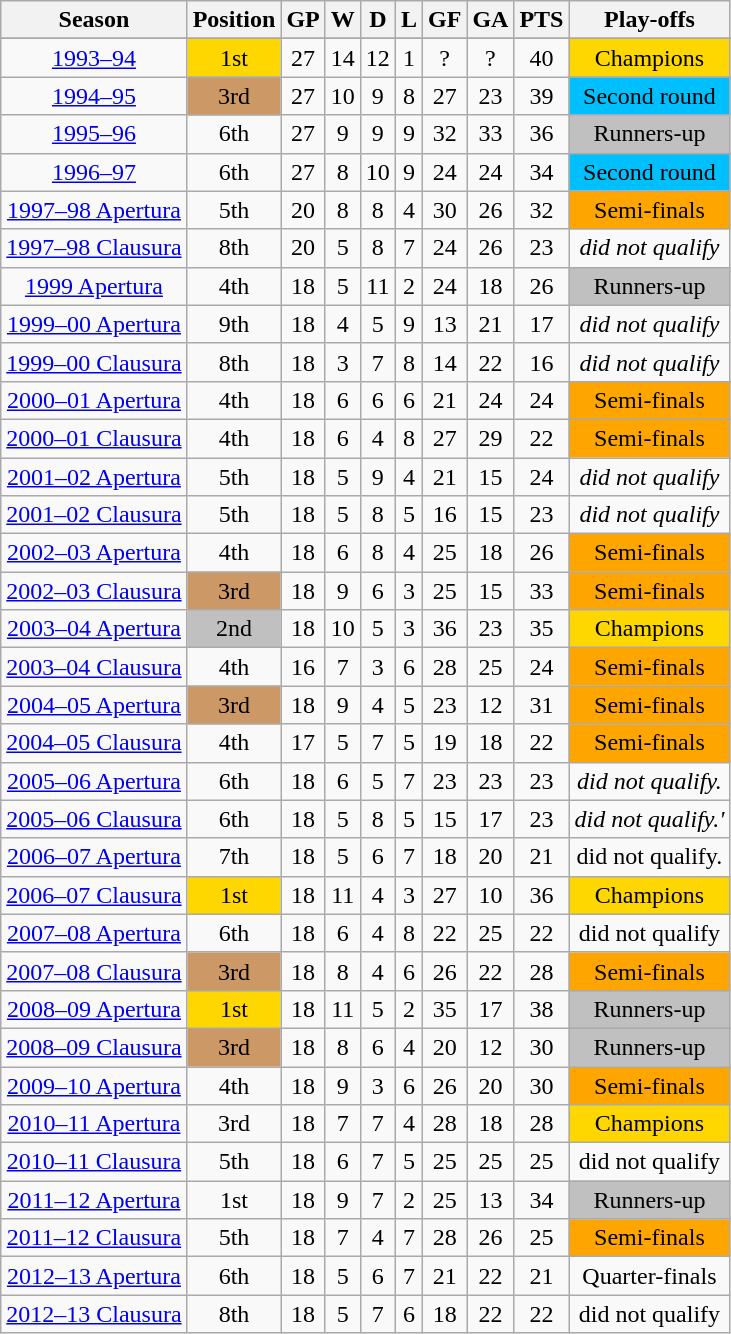<table class="wikitable" style="text-align:center">
<tr>
<th>Season</th>
<th>Position</th>
<th>GP</th>
<th>W</th>
<th>D</th>
<th>L</th>
<th>GF</th>
<th>GA</th>
<th>PTS</th>
<th>Play-offs</th>
</tr>
<tr>
</tr>
<tr>
<td><a href='#'>1993–94</a></td>
<td bgcolor=gold>1st</td>
<td>27</td>
<td>14</td>
<td>12</td>
<td>1</td>
<td>?</td>
<td>?</td>
<td>40</td>
<td bgcolor=gold>Champions</td>
</tr>
<tr>
<td><a href='#'>1994–95</a></td>
<td bgcolor=#cc9966>3rd</td>
<td>27</td>
<td>10</td>
<td>9</td>
<td>8</td>
<td>27</td>
<td>23</td>
<td>39</td>
<td bgcolor=DeepSkyBlue>Second round</td>
</tr>
<tr>
<td><a href='#'>1995–96</a></td>
<td>6th</td>
<td>27</td>
<td>9</td>
<td>9</td>
<td>9</td>
<td>32</td>
<td>33</td>
<td>36</td>
<td bgcolor=silver>Runners-up</td>
</tr>
<tr>
<td><a href='#'>1996–97</a></td>
<td>6th</td>
<td>27</td>
<td>8</td>
<td>10</td>
<td>9</td>
<td>24</td>
<td>24</td>
<td>34</td>
<td bgcolor=DeepSkyBlue>Second round</td>
</tr>
<tr>
<td><a href='#'>1997–98 Apertura</a></td>
<td>5th</td>
<td>20</td>
<td>8</td>
<td>8</td>
<td>4</td>
<td>30</td>
<td>26</td>
<td>32</td>
<td bgcolor=Orange>Semi-finals</td>
</tr>
<tr>
<td><a href='#'>1997–98 Clausura</a></td>
<td>8th</td>
<td>20</td>
<td>5</td>
<td>8</td>
<td>7</td>
<td>24</td>
<td>26</td>
<td>23</td>
<td><em>did not qualify</em></td>
</tr>
<tr>
<td><a href='#'>1999 Apertura</a></td>
<td>4th</td>
<td>18</td>
<td>5</td>
<td>11</td>
<td>2</td>
<td>24</td>
<td>18</td>
<td>26</td>
<td bgcolor=silver>Runners-up</td>
</tr>
<tr>
<td><a href='#'>1999–00 Apertura</a></td>
<td>9th</td>
<td>18</td>
<td>4</td>
<td>5</td>
<td>9</td>
<td>13</td>
<td>21</td>
<td>17</td>
<td><em>did not qualify</em></td>
</tr>
<tr>
<td><a href='#'>1999–00 Clausura</a></td>
<td>8th</td>
<td>18</td>
<td>3</td>
<td>7</td>
<td>8</td>
<td>14</td>
<td>22</td>
<td>16</td>
<td><em>did not qualify</em></td>
</tr>
<tr>
<td><a href='#'>2000–01 Apertura</a></td>
<td>4th</td>
<td>18</td>
<td>6</td>
<td>6</td>
<td>6</td>
<td>21</td>
<td>24</td>
<td>24</td>
<td bgcolor=Orange>Semi-finals</td>
</tr>
<tr>
<td><a href='#'>2000–01 Clausura</a></td>
<td>4th</td>
<td>18</td>
<td>6</td>
<td>4</td>
<td>8</td>
<td>27</td>
<td>29</td>
<td>22</td>
<td bgcolor=Orange>Semi-finals</td>
</tr>
<tr>
<td><a href='#'>2001–02 Apertura</a></td>
<td>5th</td>
<td>18</td>
<td>5</td>
<td>9</td>
<td>4</td>
<td>21</td>
<td>15</td>
<td>24</td>
<td><em>did not qualify</em></td>
</tr>
<tr>
<td><a href='#'>2001–02 Clausura</a></td>
<td>5th</td>
<td>18</td>
<td>5</td>
<td>8</td>
<td>5</td>
<td>16</td>
<td>15</td>
<td>23</td>
<td><em>did not qualify</em></td>
</tr>
<tr>
<td><a href='#'>2002–03 Apertura</a></td>
<td>4th</td>
<td>18</td>
<td>6</td>
<td>8</td>
<td>4</td>
<td>25</td>
<td>18</td>
<td>26</td>
<td bgcolor=Orange>Semi-finals</td>
</tr>
<tr>
<td><a href='#'>2002–03 Clausura</a></td>
<td bgcolor=#cc9966>3rd</td>
<td>18</td>
<td>9</td>
<td>6</td>
<td>3</td>
<td>25</td>
<td>15</td>
<td>33</td>
<td bgcolor=Orange>Semi-finals</td>
</tr>
<tr>
<td><a href='#'>2003–04 Apertura</a></td>
<td bgcolor=silver>2nd</td>
<td>18</td>
<td>10</td>
<td>5</td>
<td>3</td>
<td>36</td>
<td>23</td>
<td>35</td>
<td bgcolor=gold>Champions</td>
</tr>
<tr>
<td><a href='#'>2003–04 Clausura</a></td>
<td>4th</td>
<td>16</td>
<td>7</td>
<td>3</td>
<td>6</td>
<td>28</td>
<td>25</td>
<td>24</td>
<td bgcolor=Orange>Semi-finals</td>
</tr>
<tr>
<td><a href='#'>2004–05 Apertura</a></td>
<td bgcolor=#cc9966>3rd</td>
<td>18</td>
<td>9</td>
<td>4</td>
<td>5</td>
<td>23</td>
<td>12</td>
<td>31</td>
<td bgcolor=Orange>Semi-finals</td>
</tr>
<tr>
<td><a href='#'>2004–05 Clausura</a></td>
<td>4th</td>
<td>17</td>
<td>5</td>
<td>7</td>
<td>5</td>
<td>19</td>
<td>18</td>
<td>22</td>
<td bgcolor=Orange>Semi-finals</td>
</tr>
<tr>
<td><a href='#'>2005–06 Apertura</a></td>
<td>6th</td>
<td>18</td>
<td>6</td>
<td>5</td>
<td>7</td>
<td>23</td>
<td>23</td>
<td>23</td>
<td><em>did not qualify.</em></td>
</tr>
<tr>
<td><a href='#'>2005–06 Clausura</a></td>
<td>6th</td>
<td>18</td>
<td>5</td>
<td>8</td>
<td>5</td>
<td>15</td>
<td>17</td>
<td>23</td>
<td><em>did not qualify.'</td>
</tr>
<tr>
<td><a href='#'>2006–07 Apertura</a></td>
<td>7th</td>
<td>18</td>
<td>5</td>
<td>6</td>
<td>7</td>
<td>18</td>
<td>20</td>
<td>21</td>
<td></em>did not qualify.<em></td>
</tr>
<tr>
<td><a href='#'>2006–07 Clausura</a></td>
<td bgcolor=gold>1st</td>
<td>18</td>
<td>11</td>
<td>4</td>
<td>3</td>
<td>27</td>
<td>10</td>
<td>36</td>
<td bgcolor=gold>Champions</td>
</tr>
<tr>
<td><a href='#'>2007–08 Apertura</a></td>
<td>6th</td>
<td>18</td>
<td>6</td>
<td>4</td>
<td>8</td>
<td>22</td>
<td>25</td>
<td>22</td>
<td></em>did not qualify<em></td>
</tr>
<tr>
<td><a href='#'>2007–08 Clausura</a></td>
<td bgcolor=#cc9966>3rd</td>
<td>18</td>
<td>8</td>
<td>4</td>
<td>6</td>
<td>26</td>
<td>22</td>
<td>28</td>
<td bgcolor=Orange>Semi-finals</td>
</tr>
<tr>
<td><a href='#'>2008–09 Apertura</a></td>
<td bgcolor=gold>1st</td>
<td>18</td>
<td>11</td>
<td>5</td>
<td>2</td>
<td>35</td>
<td>17</td>
<td>38</td>
<td bgcolor=silver>Runners-up</td>
</tr>
<tr>
<td><a href='#'>2008–09 Clausura</a></td>
<td bgcolor=#cc9966>3rd</td>
<td>18</td>
<td>8</td>
<td>6</td>
<td>4</td>
<td>20</td>
<td>12</td>
<td>30</td>
<td bgcolor=silver>Runners-up</td>
</tr>
<tr>
<td><a href='#'>2009–10 Apertura</a></td>
<td>4th</td>
<td>18</td>
<td>9</td>
<td>3</td>
<td>6</td>
<td>26</td>
<td>20</td>
<td>30</td>
<td bgcolor=Orange>Semi-finals</td>
</tr>
<tr>
<td><a href='#'>2010–11 Apertura</a></td>
<td>3rd</td>
<td>18</td>
<td>7</td>
<td>7</td>
<td>4</td>
<td>28</td>
<td>18</td>
<td>28</td>
<td bgcolor=Gold>Champions</td>
</tr>
<tr>
<td><a href='#'>2010–11 Clausura</a></td>
<td>5th</td>
<td>18</td>
<td>6</td>
<td>7</td>
<td>5</td>
<td>25</td>
<td>25</td>
<td>25</td>
<td></em>did not qualify<em></td>
</tr>
<tr>
<td><a href='#'>2011–12 Apertura</a></td>
<td>1st</td>
<td>18</td>
<td>9</td>
<td>7</td>
<td>2</td>
<td>25</td>
<td>13</td>
<td>34</td>
<td bgcolor=silver>Runners-up</td>
</tr>
<tr>
<td><a href='#'>2011–12 Clausura</a></td>
<td>5th</td>
<td>18</td>
<td>7</td>
<td>4</td>
<td>7</td>
<td>28</td>
<td>26</td>
<td>25</td>
<td bgcolor=Orange>Semi-finals</td>
</tr>
<tr>
<td><a href='#'>2012–13 Apertura</a></td>
<td>6th</td>
<td>18</td>
<td>5</td>
<td>6</td>
<td>7</td>
<td>21</td>
<td>22</td>
<td>21</td>
<td>Quarter-finals</td>
</tr>
<tr>
<td><a href='#'>2012–13 Clausura</a></td>
<td>8th</td>
<td>18</td>
<td>5</td>
<td>7</td>
<td>6</td>
<td>18</td>
<td>22</td>
<td>22</td>
<td></em>did not qualify<em></td>
</tr>
</table>
